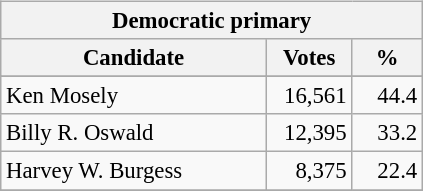<table class="wikitable" align="left" style="margin: 1em 1em 1em 0; font-size: 95%;">
<tr>
<th colspan="3">Democratic primary</th>
</tr>
<tr>
<th colspan="1" style="width: 170px">Candidate</th>
<th style="width: 50px">Votes</th>
<th style="width: 40px">%</th>
</tr>
<tr>
</tr>
<tr>
<td>Ken Mosely</td>
<td align="right">16,561</td>
<td align="right">44.4</td>
</tr>
<tr>
<td>Billy R. Oswald</td>
<td align="right">12,395</td>
<td align="right">33.2</td>
</tr>
<tr>
<td>Harvey W. Burgess</td>
<td align="right">8,375</td>
<td align="right">22.4</td>
</tr>
<tr>
</tr>
</table>
